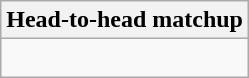<table class="wikitable collapsible collapsed">
<tr>
<th>Head-to-head matchup</th>
</tr>
<tr>
<td><br></td>
</tr>
</table>
